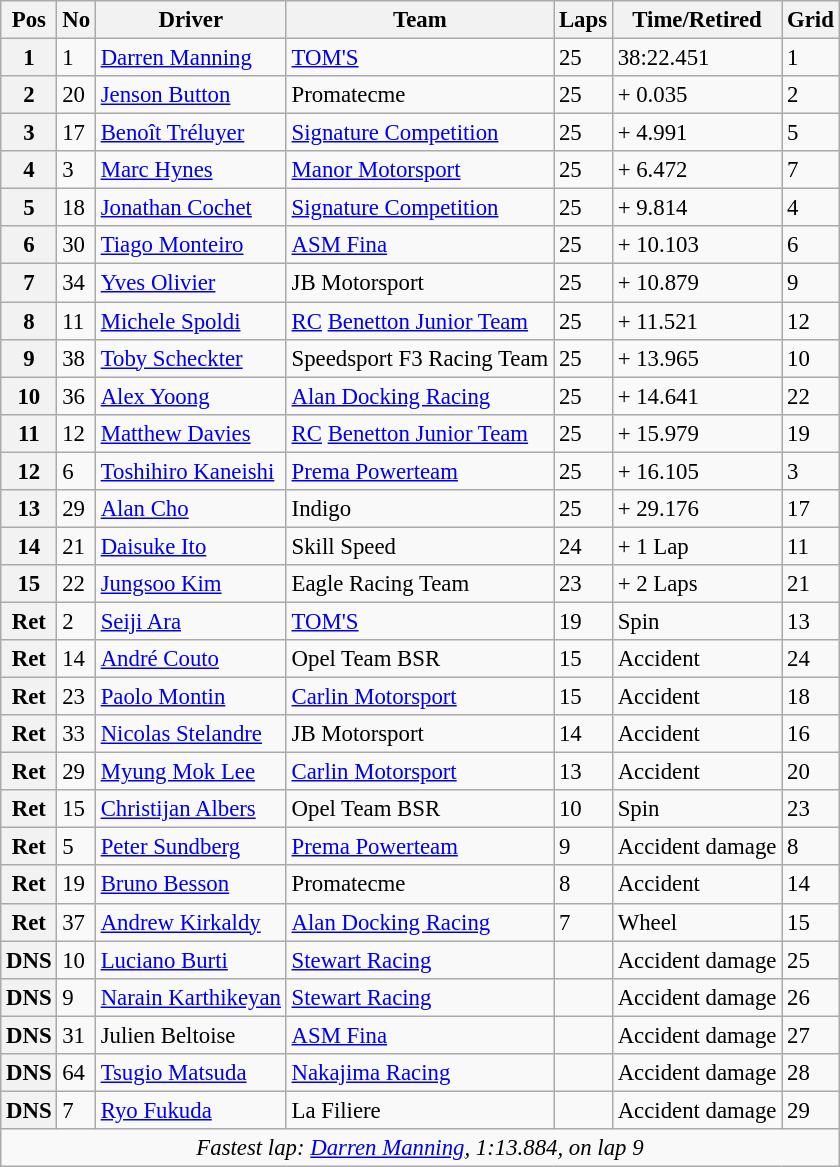<table class="wikitable" style="font-size: 95%;">
<tr>
<th>Pos</th>
<th>No</th>
<th>Driver</th>
<th>Team</th>
<th>Laps</th>
<th>Time/Retired</th>
<th>Grid</th>
</tr>
<tr>
<th>1</th>
<td>1</td>
<td> <a href='#'>Darren Manning</a></td>
<td><a href='#'>TOM'S</a></td>
<td>25</td>
<td>38:22.451</td>
<td>1</td>
</tr>
<tr>
<th>2</th>
<td>20</td>
<td> <a href='#'>Jenson Button</a></td>
<td>Promatecme</td>
<td>25</td>
<td>+ 0.035</td>
<td>2</td>
</tr>
<tr>
<th>3</th>
<td>17</td>
<td> <a href='#'>Benoît Tréluyer</a></td>
<td><a href='#'>Signature Competition</a></td>
<td>25</td>
<td>+ 4.991</td>
<td>5</td>
</tr>
<tr>
<th>4</th>
<td>3</td>
<td> <a href='#'>Marc Hynes</a></td>
<td><a href='#'>Manor Motorsport</a></td>
<td>25</td>
<td>+ 6.472</td>
<td>7</td>
</tr>
<tr>
<th>5</th>
<td>18</td>
<td> <a href='#'>Jonathan Cochet</a></td>
<td><a href='#'>Signature Competition</a></td>
<td>25</td>
<td>+ 9.814</td>
<td>4</td>
</tr>
<tr>
<th>6</th>
<td>30</td>
<td> <a href='#'>Tiago Monteiro</a></td>
<td><a href='#'>ASM Fina</a></td>
<td>25</td>
<td>+ 10.103</td>
<td>6</td>
</tr>
<tr>
<th>7</th>
<td>34</td>
<td> <a href='#'>Yves Olivier</a></td>
<td>JB Motorsport</td>
<td>25</td>
<td>+ 10.879</td>
<td>9</td>
</tr>
<tr>
<th>8</th>
<td>11</td>
<td> <a href='#'>Michele Spoldi</a></td>
<td><a href='#'>RC</a> <a href='#'>Benetton Junior Team</a></td>
<td>25</td>
<td>+ 11.521</td>
<td>12</td>
</tr>
<tr>
<th>9</th>
<td>38</td>
<td> <a href='#'>Toby Scheckter</a></td>
<td>Speedsport F3 Racing Team</td>
<td>25</td>
<td>+ 13.965</td>
<td>10</td>
</tr>
<tr>
<th>10</th>
<td>36</td>
<td> <a href='#'>Alex Yoong</a></td>
<td><a href='#'>Alan Docking Racing</a></td>
<td>25</td>
<td>+ 14.641</td>
<td>22</td>
</tr>
<tr>
<th>11</th>
<td>12</td>
<td> <a href='#'>Matthew Davies</a></td>
<td><a href='#'>RC</a> <a href='#'>Benetton Junior Team</a></td>
<td>25</td>
<td>+ 15.979</td>
<td>19</td>
</tr>
<tr>
<th>12</th>
<td>6</td>
<td> <a href='#'>Toshihiro Kaneishi</a></td>
<td><a href='#'>Prema Powerteam</a></td>
<td>25</td>
<td>+ 16.105</td>
<td>3</td>
</tr>
<tr>
<th>13</th>
<td>29</td>
<td> <a href='#'>Alan Cho</a></td>
<td>Indigo</td>
<td>25</td>
<td>+ 29.176</td>
<td>17</td>
</tr>
<tr>
<th>14</th>
<td>21</td>
<td> <a href='#'>Daisuke Ito</a></td>
<td>Skill Speed</td>
<td>24</td>
<td>+ 1 Lap</td>
<td>11</td>
</tr>
<tr>
<th>15</th>
<td>22</td>
<td> <a href='#'>Jungsoo Kim</a></td>
<td>Eagle Racing Team</td>
<td>23</td>
<td>+ 2 Laps</td>
<td>21</td>
</tr>
<tr>
<th>Ret</th>
<td>2</td>
<td> <a href='#'>Seiji Ara</a></td>
<td><a href='#'>TOM'S</a></td>
<td>19</td>
<td>Spin</td>
<td>13</td>
</tr>
<tr>
<th>Ret</th>
<td>14</td>
<td> <a href='#'>André Couto</a></td>
<td>Opel Team BSR</td>
<td>15</td>
<td>Accident</td>
<td>24</td>
</tr>
<tr>
<th>Ret</th>
<td>23</td>
<td> <a href='#'>Paolo Montin</a></td>
<td><a href='#'>Carlin Motorsport</a></td>
<td>15</td>
<td>Accident</td>
<td>18</td>
</tr>
<tr>
<th>Ret</th>
<td>33</td>
<td> <a href='#'>Nicolas Stelandre</a></td>
<td>JB Motorsport</td>
<td>14</td>
<td>Accident</td>
<td>16</td>
</tr>
<tr>
<th>Ret</th>
<td>29</td>
<td> <a href='#'>Myung Mok Lee</a></td>
<td><a href='#'>Carlin Motorsport</a></td>
<td>13</td>
<td>Accident</td>
<td>20</td>
</tr>
<tr>
<th>Ret</th>
<td>15</td>
<td> <a href='#'>Christijan Albers</a></td>
<td>Opel Team BSR</td>
<td>10</td>
<td>Spin</td>
<td>23</td>
</tr>
<tr>
<th>Ret</th>
<td>5</td>
<td> <a href='#'>Peter Sundberg</a></td>
<td><a href='#'>Prema Powerteam</a></td>
<td>9</td>
<td>Accident damage</td>
<td>8</td>
</tr>
<tr>
<th>Ret</th>
<td>19</td>
<td> <a href='#'>Bruno Besson</a></td>
<td>Promatecme</td>
<td>8</td>
<td>Accident</td>
<td>14</td>
</tr>
<tr>
<th>Ret</th>
<td>37</td>
<td> <a href='#'>Andrew Kirkaldy</a></td>
<td><a href='#'>Alan Docking Racing</a></td>
<td>7</td>
<td>Wheel</td>
<td>15</td>
</tr>
<tr>
<th>DNS</th>
<td>10</td>
<td> <a href='#'>Luciano Burti</a></td>
<td><a href='#'>Stewart Racing</a></td>
<td></td>
<td>Accident damage</td>
<td>25</td>
</tr>
<tr>
<th>DNS</th>
<td>9</td>
<td> <a href='#'>Narain Karthikeyan</a></td>
<td><a href='#'>Stewart Racing</a></td>
<td></td>
<td>Accident damage</td>
<td>26</td>
</tr>
<tr>
<th>DNS</th>
<td>31</td>
<td> Julien Beltoise</td>
<td><a href='#'>ASM Fina</a></td>
<td></td>
<td>Accident damage</td>
<td>27</td>
</tr>
<tr>
<th>DNS</th>
<td>64</td>
<td> <a href='#'>Tsugio Matsuda</a></td>
<td><a href='#'>Nakajima Racing</a></td>
<td></td>
<td>Accident damage</td>
<td>28</td>
</tr>
<tr>
<th>DNS</th>
<td>7</td>
<td> <a href='#'>Ryo Fukuda</a></td>
<td>La Filiere</td>
<td></td>
<td>Accident damage</td>
<td>29</td>
</tr>
<tr>
<td colspan=7 align=center><em>Fastest lap: <a href='#'>Darren Manning</a>, 1:13.884,  on lap 9</em></td>
</tr>
</table>
